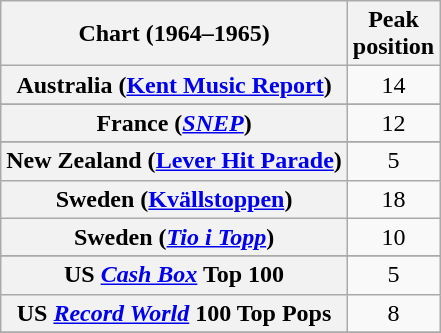<table class="wikitable sortable plainrowheaders" style="text-align:center">
<tr>
<th>Chart (1964–1965)</th>
<th>Peak<br>position</th>
</tr>
<tr>
<th scope="row">Australia (<a href='#'>Kent Music Report</a>)</th>
<td>14</td>
</tr>
<tr>
</tr>
<tr>
</tr>
<tr>
<th scope="row">France (<em><a href='#'>SNEP</a></em>)</th>
<td style="text-align:center;">12</td>
</tr>
<tr>
</tr>
<tr>
</tr>
<tr>
<th scope="row">New Zealand (<a href='#'>Lever Hit Parade</a>)</th>
<td>5</td>
</tr>
<tr>
<th scope="row">Sweden (<a href='#'>Kvällstoppen</a>)</th>
<td>18</td>
</tr>
<tr>
<th scope="row">Sweden (<em><a href='#'>Tio i Topp</a></em>)</th>
<td>10</td>
</tr>
<tr>
</tr>
<tr>
</tr>
<tr>
<th scope="row">US <em><a href='#'>Cash Box</a></em> Top 100</th>
<td>5</td>
</tr>
<tr>
<th scope="row">US <em><a href='#'>Record World</a></em> 100 Top Pops</th>
<td>8</td>
</tr>
<tr>
</tr>
</table>
